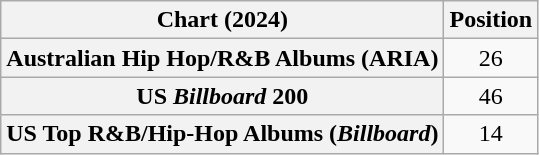<table class="wikitable sortable plainrowheaders" style="text-align:center">
<tr>
<th scope="col">Chart (2024)</th>
<th scope="col">Position</th>
</tr>
<tr>
<th scope="row">Australian Hip Hop/R&B Albums (ARIA)</th>
<td>26</td>
</tr>
<tr>
<th scope="row">US <em>Billboard</em> 200</th>
<td>46</td>
</tr>
<tr>
<th scope="row">US Top R&B/Hip-Hop Albums (<em>Billboard</em>)</th>
<td>14</td>
</tr>
</table>
